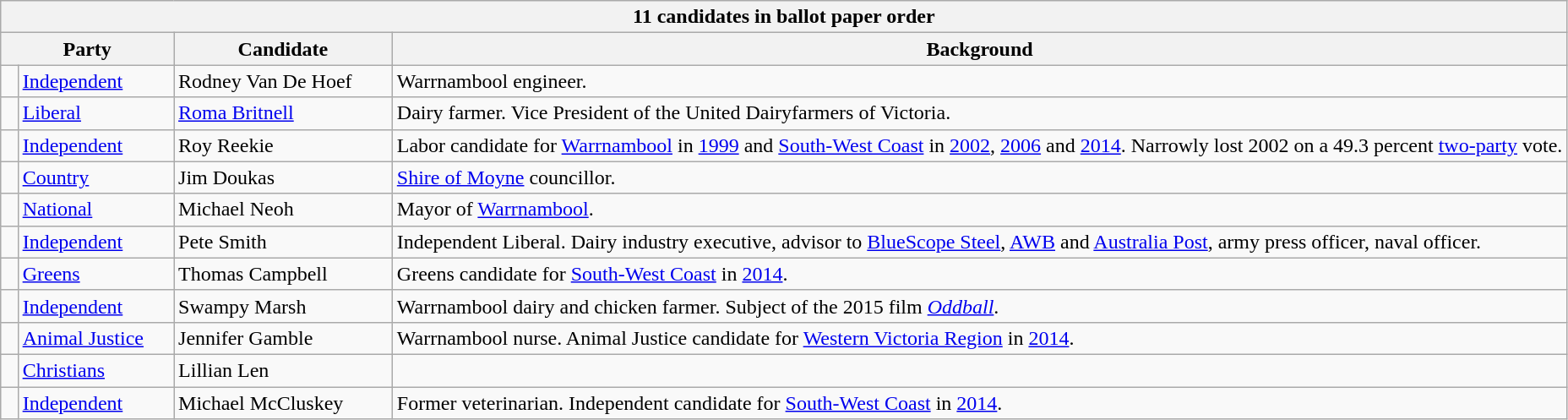<table class="wikitable">
<tr>
<th colspan=4>11 candidates in ballot paper order</th>
</tr>
<tr>
<th colspan=2>Party</th>
<th>Candidate</th>
<th width=75%>Background</th>
</tr>
<tr>
<td> </td>
<td><a href='#'>Independent</a></td>
<td>Rodney Van De Hoef</td>
<td>Warrnambool engineer.</td>
</tr>
<tr>
<td> </td>
<td><a href='#'>Liberal</a></td>
<td><a href='#'>Roma Britnell</a></td>
<td>Dairy farmer. Vice President of the United Dairyfarmers of Victoria.</td>
</tr>
<tr>
<td> </td>
<td><a href='#'>Independent</a></td>
<td>Roy Reekie</td>
<td>Labor candidate for <a href='#'>Warrnambool</a> in <a href='#'>1999</a> and <a href='#'>South-West Coast</a> in <a href='#'>2002</a>, <a href='#'>2006</a> and <a href='#'>2014</a>. Narrowly lost 2002 on a 49.3 percent <a href='#'>two-party</a> vote.</td>
</tr>
<tr>
<td> </td>
<td><a href='#'>Country</a></td>
<td>Jim Doukas</td>
<td><a href='#'>Shire of Moyne</a> councillor.</td>
</tr>
<tr>
<td> </td>
<td><a href='#'>National</a></td>
<td>Michael Neoh</td>
<td>Mayor of <a href='#'>Warrnambool</a>.</td>
</tr>
<tr>
<td> </td>
<td><a href='#'>Independent</a></td>
<td>Pete Smith</td>
<td>Independent Liberal. Dairy industry executive, advisor to <a href='#'>BlueScope Steel</a>, <a href='#'>AWB</a> and <a href='#'>Australia Post</a>, army press officer, naval officer.</td>
</tr>
<tr>
<td> </td>
<td><a href='#'>Greens</a></td>
<td>Thomas Campbell</td>
<td>Greens candidate for <a href='#'>South-West Coast</a> in <a href='#'>2014</a>.</td>
</tr>
<tr>
<td> </td>
<td><a href='#'>Independent</a></td>
<td>Swampy Marsh</td>
<td>Warrnambool dairy and chicken farmer. Subject of the 2015 film <em><a href='#'>Oddball</a></em>.</td>
</tr>
<tr>
<td> </td>
<td><a href='#'>Animal Justice</a></td>
<td>Jennifer Gamble</td>
<td>Warrnambool nurse. Animal Justice candidate for <a href='#'>Western Victoria Region</a> in <a href='#'>2014</a>.</td>
</tr>
<tr>
<td> </td>
<td><a href='#'>Christians</a></td>
<td>Lillian Len</td>
<td></td>
</tr>
<tr>
<td> </td>
<td><a href='#'>Independent</a></td>
<td>Michael McCluskey</td>
<td>Former veterinarian. Independent candidate for <a href='#'>South-West Coast</a> in <a href='#'>2014</a>.</td>
</tr>
</table>
